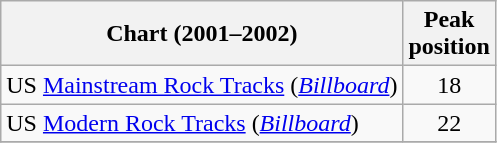<table class="wikitable">
<tr>
<th>Chart (2001–2002)</th>
<th>Peak<br>position</th>
</tr>
<tr>
<td>US <a href='#'>Mainstream Rock Tracks</a> (<em><a href='#'>Billboard</a></em>)</td>
<td align="center">18</td>
</tr>
<tr>
<td>US <a href='#'>Modern Rock Tracks</a> (<em><a href='#'>Billboard</a></em>)</td>
<td align="center">22</td>
</tr>
<tr>
</tr>
</table>
